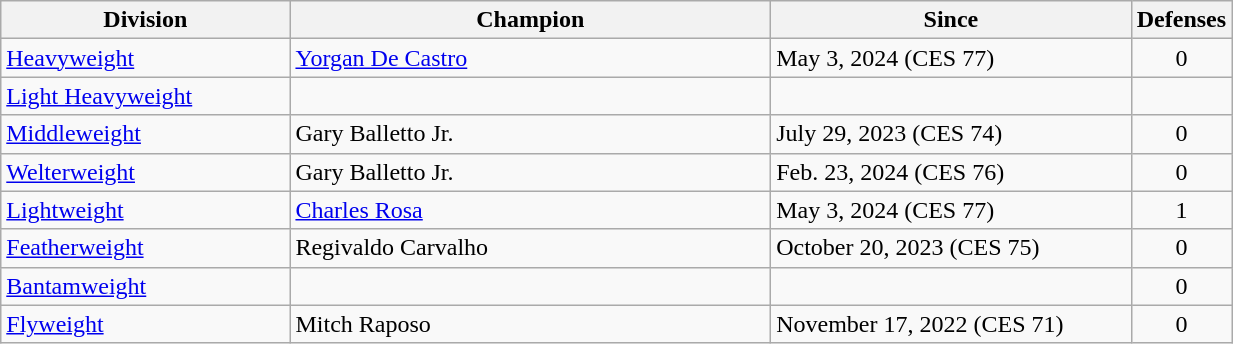<table class="wikitable" width="65%">
<tr>
<th width="25%">Division</th>
<th width="43%">Champion</th>
<th width="80%">Since</th>
<th width="55%">Defenses</th>
</tr>
<tr>
<td><a href='#'>Heavyweight</a></td>
<td> <a href='#'>Yorgan De Castro</a></td>
<td>May 3, 2024 (CES 77)</td>
<td style="text-align:center;">0</td>
</tr>
<tr>
<td><a href='#'>Light Heavyweight</a></td>
<td></td>
<td></td>
<td style="text-align:center;"></td>
</tr>
<tr>
<td><a href='#'>Middleweight</a></td>
<td> Gary Balletto Jr.</td>
<td>July 29, 2023 (CES 74)</td>
<td style="text-align:center;">0</td>
</tr>
<tr>
<td><a href='#'>Welterweight</a></td>
<td> Gary Balletto Jr.</td>
<td>Feb. 23, 2024 (CES 76)</td>
<td style="text-align:center;">0</td>
</tr>
<tr>
<td><a href='#'>Lightweight</a></td>
<td> <a href='#'>Charles Rosa</a></td>
<td>May 3, 2024 (CES 77)</td>
<td style="text-align:center;">1</td>
</tr>
<tr>
<td><a href='#'>Featherweight</a></td>
<td> Regivaldo Carvalho</td>
<td>October 20, 2023 (CES 75)</td>
<td style="text-align:center;">0</td>
</tr>
<tr>
<td><a href='#'>Bantamweight</a></td>
<td></td>
<td></td>
<td style="text-align:center;">0</td>
</tr>
<tr>
<td><a href='#'>Flyweight</a></td>
<td> Mitch Raposo</td>
<td>November 17, 2022 (CES 71)</td>
<td style="text-align:center;">0</td>
</tr>
</table>
